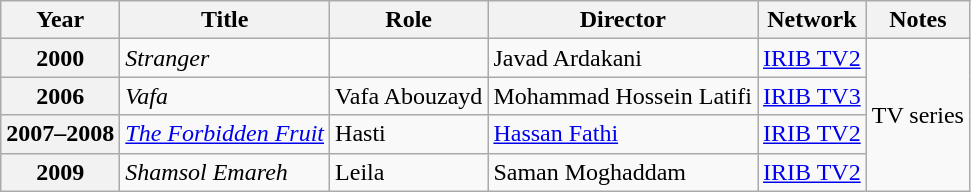<table class="wikitable plainrowheaders sortable"  style=font-size:100%>
<tr>
<th scope="col">Year</th>
<th scope="col">Title</th>
<th scope="col">Role</th>
<th scope="col">Director</th>
<th scope="col" class="unsortable">Network</th>
<th>Notes</th>
</tr>
<tr>
<th scope="row">2000</th>
<td><em>Stranger</em></td>
<td></td>
<td>Javad Ardakani</td>
<td><a href='#'>IRIB TV2</a></td>
<td rowspan="4">TV series</td>
</tr>
<tr>
<th scope="row">2006</th>
<td><em>Vafa</em></td>
<td>Vafa Abouzayd</td>
<td>Mohammad Hossein Latifi</td>
<td><a href='#'>IRIB TV3</a></td>
</tr>
<tr>
<th scope="row">2007–2008</th>
<td><em><a href='#'>The Forbidden Fruit</a></em></td>
<td>Hasti</td>
<td><a href='#'>Hassan Fathi</a></td>
<td><a href='#'>IRIB TV2</a></td>
</tr>
<tr>
<th scope="row">2009</th>
<td><em>Shamsol Emareh</em></td>
<td>Leila</td>
<td>Saman Moghaddam</td>
<td><a href='#'>IRIB TV2</a></td>
</tr>
</table>
